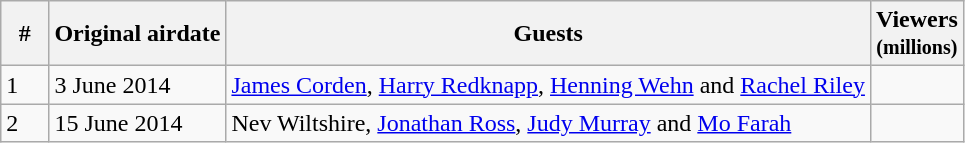<table class="wikitable">
<tr>
<th style="width:5%;">#</th>
<th>Original airdate</th>
<th>Guests</th>
<th>Viewers<br><small>(millions)</small></th>
</tr>
<tr>
<td>1</td>
<td>3 June 2014 </td>
<td><a href='#'>James Corden</a>, <a href='#'>Harry Redknapp</a>, <a href='#'>Henning Wehn</a> and <a href='#'>Rachel Riley</a></td>
<td></td>
</tr>
<tr>
<td>2</td>
<td>15 June 2014</td>
<td>Nev Wiltshire, <a href='#'>Jonathan Ross</a>, <a href='#'>Judy Murray</a> and <a href='#'>Mo Farah</a></td>
<td></td>
</tr>
</table>
